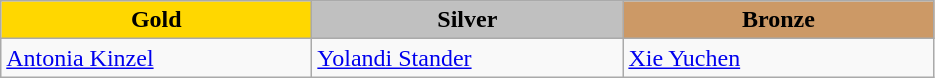<table class="wikitable" style="text-align:left">
<tr align="center">
<td width=200 bgcolor=gold><strong>Gold</strong></td>
<td width=200 bgcolor=silver><strong>Silver</strong></td>
<td width=200 bgcolor=CC9966><strong>Bronze</strong></td>
</tr>
<tr>
<td><a href='#'>Antonia Kinzel</a><br></td>
<td><a href='#'>Yolandi Stander</a><br></td>
<td><a href='#'>Xie Yuchen</a><br></td>
</tr>
</table>
